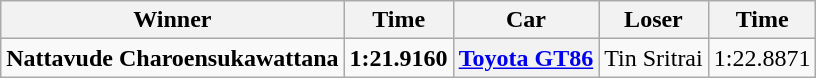<table class="wikitable">
<tr>
<th>Winner</th>
<th>Time</th>
<th>Car</th>
<th>Loser</th>
<th>Time</th>
</tr>
<tr>
<td><strong> Nattavude Charoensukawattana</strong></td>
<td><strong>1:21.9160</strong></td>
<th><a href='#'>Toyota GT86</a></th>
<td> Tin Sritrai</td>
<td>1:22.8871</td>
</tr>
</table>
